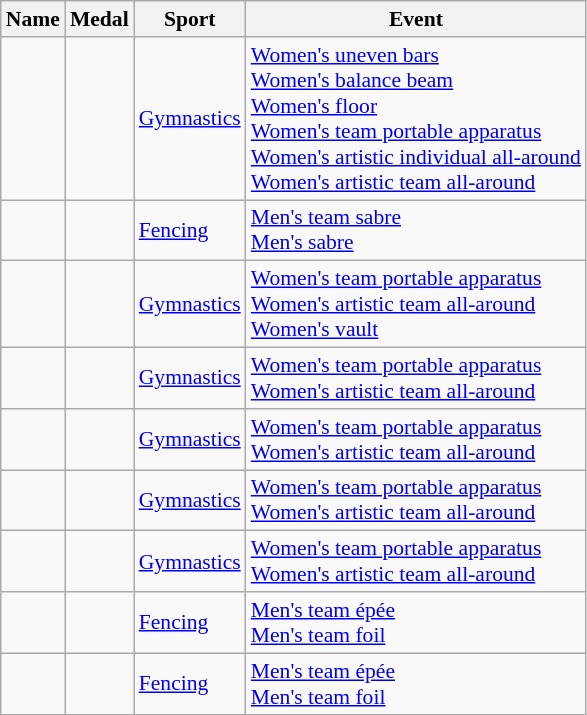<table class="wikitable sortable" style="font-size:90%">
<tr>
<th>Name</th>
<th>Medal</th>
<th>Sport</th>
<th>Event</th>
</tr>
<tr>
<td></td>
<td><br><br><br><br><br></td>
<td><a href='#'>Gymnastics</a></td>
<td><a href='#'>Women's uneven bars</a><br><a href='#'>Women's balance beam</a><br><a href='#'>Women's floor</a><br><a href='#'>Women's team portable apparatus</a><br><a href='#'>Women's artistic individual all-around</a><br><a href='#'>Women's artistic team all-around</a></td>
</tr>
<tr>
<td></td>
<td><br></td>
<td><a href='#'>Fencing</a></td>
<td><a href='#'>Men's team sabre</a><br><a href='#'>Men's sabre</a></td>
</tr>
<tr>
<td></td>
<td><br><br></td>
<td><a href='#'>Gymnastics</a></td>
<td><a href='#'>Women's team portable apparatus</a><br><a href='#'>Women's artistic team all-around</a><br><a href='#'>Women's vault</a></td>
</tr>
<tr>
<td></td>
<td><br></td>
<td><a href='#'>Gymnastics</a></td>
<td><a href='#'>Women's team portable apparatus</a><br><a href='#'>Women's artistic team all-around</a></td>
</tr>
<tr>
<td></td>
<td><br></td>
<td><a href='#'>Gymnastics</a></td>
<td><a href='#'>Women's team portable apparatus</a><br><a href='#'>Women's artistic team all-around</a></td>
</tr>
<tr>
<td></td>
<td><br></td>
<td><a href='#'>Gymnastics</a></td>
<td><a href='#'>Women's team portable apparatus</a><br><a href='#'>Women's artistic team all-around</a></td>
</tr>
<tr>
<td></td>
<td><br></td>
<td><a href='#'>Gymnastics</a></td>
<td><a href='#'>Women's team portable apparatus</a><br><a href='#'>Women's artistic team all-around</a></td>
</tr>
<tr>
<td></td>
<td><br></td>
<td><a href='#'>Fencing</a></td>
<td><a href='#'>Men's team épée</a><br><a href='#'>Men's team foil</a></td>
</tr>
<tr>
<td></td>
<td><br></td>
<td><a href='#'>Fencing</a></td>
<td><a href='#'>Men's team épée</a><br><a href='#'>Men's team foil</a></td>
</tr>
</table>
